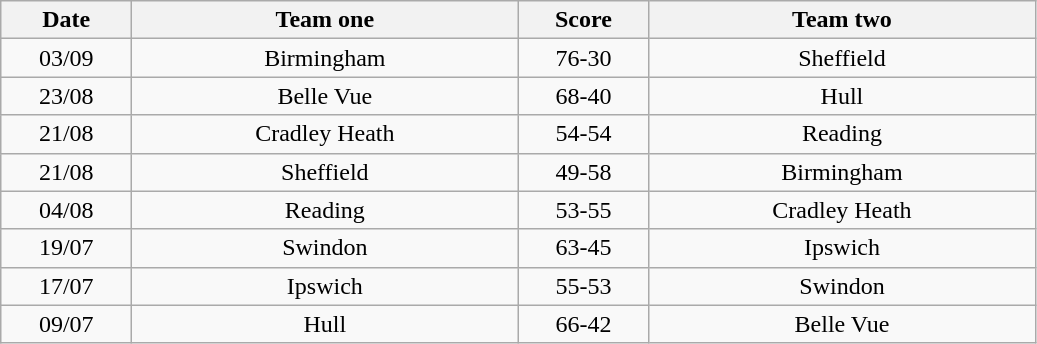<table class="wikitable" style="text-align: center">
<tr>
<th width=80>Date</th>
<th width=250>Team one</th>
<th width=80>Score</th>
<th width=250>Team two</th>
</tr>
<tr>
<td>03/09</td>
<td>Birmingham</td>
<td>76-30</td>
<td>Sheffield</td>
</tr>
<tr>
<td>23/08</td>
<td>Belle Vue</td>
<td>68-40</td>
<td>Hull</td>
</tr>
<tr>
<td>21/08</td>
<td>Cradley Heath</td>
<td>54-54</td>
<td>Reading</td>
</tr>
<tr>
<td>21/08</td>
<td>Sheffield</td>
<td>49-58</td>
<td>Birmingham</td>
</tr>
<tr>
<td>04/08</td>
<td>Reading</td>
<td>53-55</td>
<td>Cradley Heath</td>
</tr>
<tr>
<td>19/07</td>
<td>Swindon</td>
<td>63-45</td>
<td>Ipswich</td>
</tr>
<tr>
<td>17/07</td>
<td>Ipswich</td>
<td>55-53</td>
<td>Swindon</td>
</tr>
<tr>
<td>09/07</td>
<td>Hull</td>
<td>66-42</td>
<td>Belle Vue</td>
</tr>
</table>
